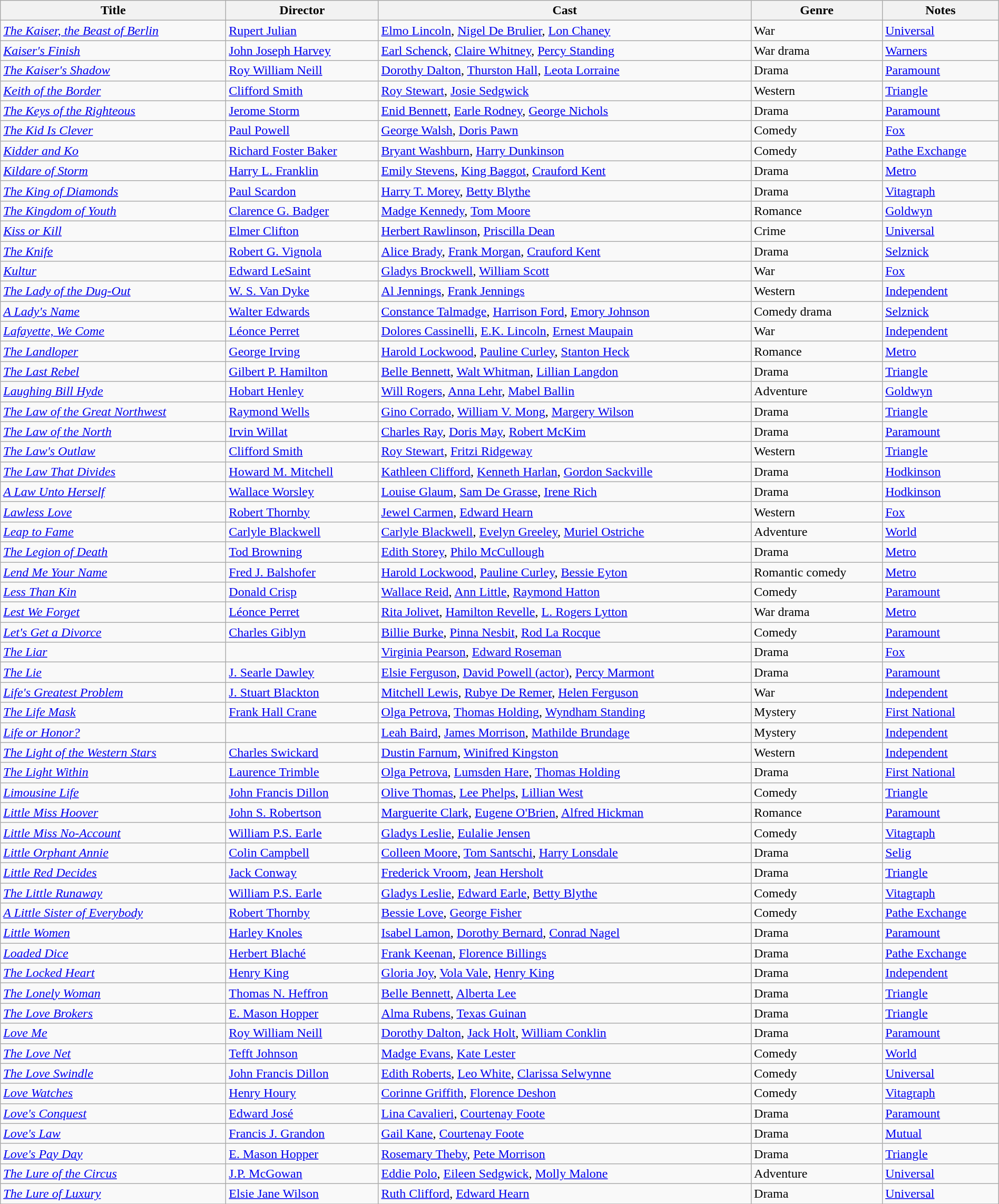<table class="wikitable" width= "100%">
<tr>
<th>Title</th>
<th>Director</th>
<th>Cast</th>
<th>Genre</th>
<th>Notes</th>
</tr>
<tr>
<td><em><a href='#'>The Kaiser, the Beast of Berlin</a></em></td>
<td><a href='#'>Rupert Julian</a></td>
<td><a href='#'>Elmo Lincoln</a>, <a href='#'>Nigel De Brulier</a>, <a href='#'>Lon Chaney</a></td>
<td>War</td>
<td><a href='#'>Universal</a></td>
</tr>
<tr>
<td><em><a href='#'>Kaiser's Finish </a></em></td>
<td><a href='#'>John Joseph Harvey</a></td>
<td><a href='#'>Earl Schenck</a>, <a href='#'>Claire Whitney</a>, <a href='#'>Percy Standing</a></td>
<td>War drama</td>
<td><a href='#'>Warners</a></td>
</tr>
<tr>
<td><em><a href='#'>The Kaiser's Shadow</a></em></td>
<td><a href='#'>Roy William Neill</a></td>
<td><a href='#'>Dorothy Dalton</a>, <a href='#'>Thurston Hall</a>, <a href='#'>Leota Lorraine</a></td>
<td>Drama</td>
<td><a href='#'>Paramount</a></td>
</tr>
<tr>
<td><em><a href='#'>Keith of the Border</a></em></td>
<td><a href='#'>Clifford Smith</a></td>
<td><a href='#'>Roy Stewart</a>, <a href='#'>Josie Sedgwick</a></td>
<td>Western</td>
<td><a href='#'>Triangle</a></td>
</tr>
<tr>
<td><em><a href='#'>The Keys of the Righteous</a></em></td>
<td><a href='#'>Jerome Storm</a></td>
<td><a href='#'>Enid Bennett</a>, <a href='#'>Earle Rodney</a>, <a href='#'>George Nichols</a></td>
<td>Drama</td>
<td><a href='#'>Paramount</a></td>
</tr>
<tr>
<td><em><a href='#'>The Kid Is Clever</a></em></td>
<td><a href='#'>Paul Powell</a></td>
<td><a href='#'>George Walsh</a>, <a href='#'>Doris Pawn</a></td>
<td>Comedy</td>
<td><a href='#'>Fox</a></td>
</tr>
<tr>
<td><em><a href='#'>Kidder and Ko</a></em></td>
<td><a href='#'>Richard Foster Baker</a></td>
<td><a href='#'>Bryant Washburn</a>, <a href='#'>Harry Dunkinson</a></td>
<td>Comedy</td>
<td><a href='#'>Pathe Exchange</a></td>
</tr>
<tr>
<td><em><a href='#'>Kildare of Storm</a></em></td>
<td><a href='#'>Harry L. Franklin</a></td>
<td><a href='#'>Emily Stevens</a>, <a href='#'>King Baggot</a>, <a href='#'>Crauford Kent</a></td>
<td>Drama</td>
<td><a href='#'>Metro</a></td>
</tr>
<tr>
<td><em><a href='#'>The King of Diamonds</a></em></td>
<td><a href='#'>Paul Scardon</a></td>
<td><a href='#'>Harry T. Morey</a>, <a href='#'>Betty Blythe</a></td>
<td>Drama</td>
<td><a href='#'>Vitagraph</a></td>
</tr>
<tr>
<td><em><a href='#'>The Kingdom of Youth</a></em></td>
<td><a href='#'>Clarence G. Badger</a></td>
<td><a href='#'>Madge Kennedy</a>, <a href='#'>Tom Moore</a></td>
<td>Romance</td>
<td><a href='#'>Goldwyn</a></td>
</tr>
<tr>
<td><em><a href='#'>Kiss or Kill</a></em></td>
<td><a href='#'>Elmer Clifton</a></td>
<td><a href='#'>Herbert Rawlinson</a>, <a href='#'>Priscilla Dean</a></td>
<td>Crime</td>
<td><a href='#'>Universal</a></td>
</tr>
<tr>
<td><em><a href='#'>The Knife</a></em></td>
<td><a href='#'>Robert G. Vignola</a></td>
<td><a href='#'>Alice Brady</a>, <a href='#'>Frank Morgan</a>, <a href='#'>Crauford Kent</a></td>
<td>Drama</td>
<td><a href='#'>Selznick</a></td>
</tr>
<tr>
<td><em><a href='#'>Kultur</a></em></td>
<td><a href='#'>Edward LeSaint</a></td>
<td><a href='#'>Gladys Brockwell</a>, <a href='#'>William Scott</a></td>
<td>War</td>
<td><a href='#'>Fox</a></td>
</tr>
<tr>
<td><em><a href='#'>The Lady of the Dug-Out</a></em></td>
<td><a href='#'>W. S. Van Dyke</a></td>
<td><a href='#'>Al Jennings</a>, <a href='#'>Frank Jennings</a></td>
<td>Western</td>
<td><a href='#'>Independent</a></td>
</tr>
<tr>
<td><em><a href='#'>A Lady's Name</a></em></td>
<td><a href='#'>Walter Edwards</a></td>
<td><a href='#'>Constance Talmadge</a>, <a href='#'>Harrison Ford</a>, <a href='#'>Emory Johnson</a></td>
<td>Comedy drama</td>
<td><a href='#'>Selznick</a></td>
</tr>
<tr>
<td><em><a href='#'>Lafayette, We Come</a></em></td>
<td><a href='#'>Léonce Perret</a></td>
<td><a href='#'>Dolores Cassinelli</a>, <a href='#'>E.K. Lincoln</a>, <a href='#'>Ernest Maupain</a></td>
<td>War</td>
<td><a href='#'>Independent</a></td>
</tr>
<tr>
<td><em><a href='#'>The Landloper </a></em></td>
<td><a href='#'>George Irving</a></td>
<td><a href='#'>Harold Lockwood</a>, <a href='#'>Pauline Curley</a>, <a href='#'>Stanton Heck</a></td>
<td>Romance</td>
<td><a href='#'>Metro</a></td>
</tr>
<tr>
<td><em><a href='#'>The Last Rebel</a></em></td>
<td><a href='#'>Gilbert P. Hamilton</a></td>
<td><a href='#'>Belle Bennett</a>, <a href='#'>Walt Whitman</a>, <a href='#'>Lillian Langdon</a></td>
<td>Drama</td>
<td><a href='#'>Triangle</a></td>
</tr>
<tr>
<td><em><a href='#'>Laughing Bill Hyde </a></em></td>
<td><a href='#'>Hobart Henley</a></td>
<td><a href='#'>Will Rogers</a>, <a href='#'>Anna Lehr</a>, <a href='#'>Mabel Ballin</a></td>
<td>Adventure</td>
<td><a href='#'>Goldwyn</a></td>
</tr>
<tr>
<td><em><a href='#'>The Law of the Great Northwest </a></em></td>
<td><a href='#'>Raymond Wells</a></td>
<td><a href='#'>Gino Corrado</a>, <a href='#'>William V. Mong</a>, <a href='#'>Margery Wilson</a></td>
<td>Drama</td>
<td><a href='#'>Triangle</a></td>
</tr>
<tr>
<td><em><a href='#'>The Law of the North</a></em></td>
<td><a href='#'>Irvin Willat</a></td>
<td><a href='#'>Charles Ray</a>, <a href='#'>Doris May</a>, <a href='#'>Robert McKim</a></td>
<td>Drama</td>
<td><a href='#'>Paramount</a></td>
</tr>
<tr>
<td><em><a href='#'>The Law's Outlaw</a></em></td>
<td><a href='#'>Clifford Smith</a></td>
<td><a href='#'>Roy Stewart</a>, <a href='#'>Fritzi Ridgeway</a></td>
<td>Western</td>
<td><a href='#'>Triangle</a></td>
</tr>
<tr>
<td><em><a href='#'>The Law That Divides </a></em></td>
<td><a href='#'>Howard M. Mitchell</a></td>
<td><a href='#'>Kathleen Clifford</a>, <a href='#'>Kenneth Harlan</a>, <a href='#'>Gordon Sackville</a></td>
<td>Drama</td>
<td><a href='#'>Hodkinson</a></td>
</tr>
<tr>
<td><em><a href='#'>A Law Unto Herself </a></em></td>
<td><a href='#'>Wallace Worsley</a></td>
<td><a href='#'>Louise Glaum</a>, <a href='#'>Sam De Grasse</a>, <a href='#'>Irene Rich</a></td>
<td>Drama</td>
<td><a href='#'>Hodkinson</a></td>
</tr>
<tr>
<td><em><a href='#'>Lawless Love</a></em></td>
<td><a href='#'>Robert Thornby</a></td>
<td><a href='#'>Jewel Carmen</a>, <a href='#'>Edward Hearn</a></td>
<td>Western</td>
<td><a href='#'>Fox</a></td>
</tr>
<tr>
<td><em><a href='#'>Leap to Fame</a></em></td>
<td><a href='#'>Carlyle Blackwell</a></td>
<td><a href='#'>Carlyle Blackwell</a>, <a href='#'>Evelyn Greeley</a>, <a href='#'>Muriel Ostriche</a></td>
<td>Adventure</td>
<td><a href='#'>World</a></td>
</tr>
<tr>
<td><em><a href='#'>The Legion of Death</a></em></td>
<td><a href='#'>Tod Browning</a></td>
<td><a href='#'>Edith Storey</a>, <a href='#'>Philo McCullough</a></td>
<td>Drama</td>
<td><a href='#'>Metro</a></td>
</tr>
<tr>
<td><em><a href='#'>Lend Me Your Name</a></em></td>
<td><a href='#'>Fred J. Balshofer</a></td>
<td><a href='#'>Harold Lockwood</a>, <a href='#'>Pauline Curley</a>, <a href='#'>Bessie Eyton</a></td>
<td>Romantic comedy</td>
<td><a href='#'>Metro</a></td>
</tr>
<tr>
<td><em><a href='#'>Less Than Kin </a></em></td>
<td><a href='#'>Donald Crisp</a></td>
<td><a href='#'>Wallace Reid</a>, <a href='#'>Ann Little</a>, <a href='#'>Raymond Hatton</a></td>
<td>Comedy</td>
<td><a href='#'>Paramount</a></td>
</tr>
<tr>
<td><em><a href='#'>Lest We Forget</a></em></td>
<td><a href='#'>Léonce Perret</a></td>
<td><a href='#'>Rita Jolivet</a>, <a href='#'>Hamilton Revelle</a>, <a href='#'>L. Rogers Lytton</a></td>
<td>War drama</td>
<td><a href='#'>Metro</a></td>
</tr>
<tr>
<td><em><a href='#'>Let's Get a Divorce </a></em></td>
<td><a href='#'>Charles Giblyn</a></td>
<td><a href='#'>Billie Burke</a>, <a href='#'>Pinna Nesbit</a>, <a href='#'>Rod La Rocque</a></td>
<td>Comedy</td>
<td><a href='#'>Paramount</a></td>
</tr>
<tr>
<td><em><a href='#'>The Liar</a></em></td>
<td></td>
<td><a href='#'>Virginia Pearson</a>, <a href='#'>Edward Roseman</a></td>
<td>Drama</td>
<td><a href='#'>Fox</a></td>
</tr>
<tr>
<td><em><a href='#'>The Lie</a></em></td>
<td><a href='#'>J. Searle Dawley</a></td>
<td><a href='#'>Elsie Ferguson</a>, <a href='#'>David Powell (actor)</a>, <a href='#'>Percy Marmont</a></td>
<td>Drama</td>
<td><a href='#'>Paramount</a></td>
</tr>
<tr>
<td><em><a href='#'>Life's Greatest Problem</a></em></td>
<td><a href='#'>J. Stuart Blackton</a></td>
<td><a href='#'>Mitchell Lewis</a>, <a href='#'>Rubye De Remer</a>, <a href='#'>Helen Ferguson</a></td>
<td>War</td>
<td><a href='#'>Independent</a></td>
</tr>
<tr>
<td><em><a href='#'>The Life Mask</a></em></td>
<td><a href='#'>Frank Hall Crane</a></td>
<td><a href='#'>Olga Petrova</a>, <a href='#'>Thomas Holding</a>, <a href='#'>Wyndham Standing</a></td>
<td>Mystery</td>
<td><a href='#'>First National</a></td>
</tr>
<tr>
<td><em><a href='#'>Life or Honor?</a></em></td>
<td></td>
<td><a href='#'>Leah Baird</a>, <a href='#'>James Morrison</a>, <a href='#'>Mathilde Brundage</a></td>
<td>Mystery</td>
<td><a href='#'>Independent</a></td>
</tr>
<tr>
<td><em><a href='#'>The Light of the Western Stars</a></em></td>
<td><a href='#'>Charles Swickard</a></td>
<td><a href='#'>Dustin Farnum</a>, <a href='#'>Winifred Kingston</a></td>
<td>Western</td>
<td><a href='#'>Independent</a></td>
</tr>
<tr>
<td><em><a href='#'>The Light Within</a></em></td>
<td><a href='#'>Laurence Trimble</a></td>
<td><a href='#'>Olga Petrova</a>, <a href='#'>Lumsden Hare</a>, <a href='#'>Thomas Holding</a></td>
<td>Drama</td>
<td><a href='#'>First National</a></td>
</tr>
<tr>
<td><em><a href='#'>Limousine Life</a></em></td>
<td><a href='#'>John Francis Dillon</a></td>
<td><a href='#'>Olive Thomas</a>, <a href='#'>Lee Phelps</a>, <a href='#'>Lillian West</a></td>
<td>Comedy</td>
<td><a href='#'>Triangle</a></td>
</tr>
<tr>
<td><em><a href='#'>Little Miss Hoover </a></em></td>
<td><a href='#'>John S. Robertson</a></td>
<td><a href='#'>Marguerite Clark</a>, <a href='#'>Eugene O'Brien</a>, <a href='#'>Alfred Hickman</a></td>
<td>Romance</td>
<td><a href='#'>Paramount</a></td>
</tr>
<tr>
<td><em><a href='#'>Little Miss No-Account </a></em></td>
<td><a href='#'>William P.S. Earle</a></td>
<td><a href='#'>Gladys Leslie</a>, <a href='#'>Eulalie Jensen</a></td>
<td>Comedy</td>
<td><a href='#'>Vitagraph</a></td>
</tr>
<tr>
<td><em><a href='#'>Little Orphant Annie</a></em></td>
<td><a href='#'>Colin Campbell</a></td>
<td><a href='#'>Colleen Moore</a>, <a href='#'>Tom Santschi</a>, <a href='#'>Harry Lonsdale</a></td>
<td>Drama</td>
<td><a href='#'>Selig</a></td>
</tr>
<tr>
<td><em><a href='#'>Little Red Decides</a></em></td>
<td><a href='#'>Jack Conway</a></td>
<td><a href='#'>Frederick Vroom</a>, <a href='#'>Jean Hersholt</a></td>
<td>Drama</td>
<td><a href='#'>Triangle</a></td>
</tr>
<tr>
<td><em><a href='#'>The Little Runaway</a></em></td>
<td><a href='#'>William P.S. Earle</a></td>
<td><a href='#'>Gladys Leslie</a>, <a href='#'>Edward Earle</a>, <a href='#'>Betty Blythe</a></td>
<td>Comedy</td>
<td><a href='#'>Vitagraph</a></td>
</tr>
<tr>
<td data-sort-value="Little Sister of Everybody, A"><em><a href='#'>A Little Sister of Everybody</a></em></td>
<td><a href='#'>Robert Thornby</a></td>
<td><a href='#'>Bessie Love</a>, <a href='#'>George Fisher</a></td>
<td>Comedy</td>
<td><a href='#'>Pathe Exchange</a></td>
</tr>
<tr>
<td><em><a href='#'>Little Women</a></em></td>
<td><a href='#'>Harley Knoles</a></td>
<td><a href='#'>Isabel Lamon</a>, <a href='#'>Dorothy Bernard</a>, <a href='#'>Conrad Nagel</a></td>
<td>Drama</td>
<td><a href='#'>Paramount</a></td>
</tr>
<tr>
<td><em><a href='#'>Loaded Dice</a></em></td>
<td><a href='#'>Herbert Blaché</a></td>
<td><a href='#'>Frank Keenan</a>, <a href='#'>Florence Billings</a></td>
<td>Drama</td>
<td><a href='#'>Pathe Exchange</a></td>
</tr>
<tr>
<td><em><a href='#'>The Locked Heart </a></em></td>
<td><a href='#'>Henry King</a></td>
<td><a href='#'>Gloria Joy</a>, <a href='#'>Vola Vale</a>, <a href='#'>Henry King</a></td>
<td>Drama</td>
<td><a href='#'>Independent</a></td>
</tr>
<tr>
<td><em><a href='#'>The Lonely Woman</a></em></td>
<td><a href='#'>Thomas N. Heffron</a></td>
<td><a href='#'>Belle Bennett</a>, <a href='#'>Alberta Lee</a></td>
<td>Drama</td>
<td><a href='#'>Triangle</a></td>
</tr>
<tr>
<td><em><a href='#'>The Love Brokers</a></em></td>
<td><a href='#'>E. Mason Hopper</a></td>
<td><a href='#'>Alma Rubens</a>, <a href='#'>Texas Guinan</a></td>
<td>Drama</td>
<td><a href='#'>Triangle</a></td>
</tr>
<tr>
<td><em><a href='#'>Love Me</a></em></td>
<td><a href='#'>Roy William Neill</a></td>
<td><a href='#'>Dorothy Dalton</a>, <a href='#'>Jack Holt</a>, <a href='#'>William Conklin</a></td>
<td>Drama</td>
<td><a href='#'>Paramount</a></td>
</tr>
<tr>
<td><em><a href='#'>The Love Net </a></em></td>
<td><a href='#'>Tefft Johnson</a></td>
<td><a href='#'>Madge Evans</a>, <a href='#'>Kate Lester</a></td>
<td>Comedy</td>
<td><a href='#'>World</a></td>
</tr>
<tr>
<td><em><a href='#'>The Love Swindle </a></em></td>
<td><a href='#'>John Francis Dillon</a></td>
<td><a href='#'>Edith Roberts</a>, <a href='#'>Leo White</a>, <a href='#'>Clarissa Selwynne</a></td>
<td>Comedy</td>
<td><a href='#'>Universal</a></td>
</tr>
<tr>
<td><em><a href='#'>Love Watches </a></em></td>
<td><a href='#'>Henry Houry</a></td>
<td><a href='#'>Corinne Griffith</a>, <a href='#'>Florence Deshon</a></td>
<td>Comedy</td>
<td><a href='#'>Vitagraph</a></td>
</tr>
<tr>
<td><em><a href='#'>Love's Conquest </a></em></td>
<td><a href='#'>Edward José</a></td>
<td><a href='#'>Lina Cavalieri</a>, <a href='#'>Courtenay Foote</a></td>
<td>Drama</td>
<td><a href='#'>Paramount</a></td>
</tr>
<tr>
<td><em><a href='#'>Love's Law</a></em></td>
<td><a href='#'>Francis J. Grandon</a></td>
<td><a href='#'>Gail Kane</a>, <a href='#'>Courtenay Foote</a></td>
<td>Drama</td>
<td><a href='#'>Mutual</a></td>
</tr>
<tr>
<td><em><a href='#'>Love's Pay Day </a></em></td>
<td><a href='#'>E. Mason Hopper</a></td>
<td><a href='#'>Rosemary Theby</a>, <a href='#'>Pete Morrison</a></td>
<td>Drama</td>
<td><a href='#'>Triangle</a></td>
</tr>
<tr>
<td><em><a href='#'>The Lure of the Circus </a></em></td>
<td><a href='#'>J.P. McGowan</a></td>
<td><a href='#'>Eddie Polo</a>, <a href='#'>Eileen Sedgwick</a>, <a href='#'>Molly Malone</a></td>
<td>Adventure</td>
<td><a href='#'>Universal</a></td>
</tr>
<tr>
<td><em><a href='#'>The Lure of Luxury </a></em></td>
<td><a href='#'>Elsie Jane Wilson</a></td>
<td><a href='#'>Ruth Clifford</a>, <a href='#'>Edward Hearn</a></td>
<td>Drama</td>
<td><a href='#'>Universal</a></td>
</tr>
<tr>
</tr>
</table>
